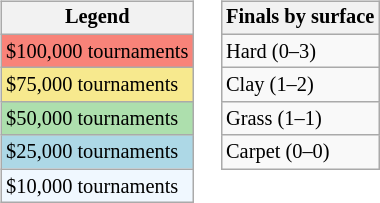<table>
<tr valign=top>
<td><br><table class=wikitable style="font-size:85%">
<tr>
<th>Legend</th>
</tr>
<tr style="background:#f88379;">
<td>$100,000 tournaments</td>
</tr>
<tr style="background:#f7e98e;">
<td>$75,000 tournaments</td>
</tr>
<tr style="background:#addfad;">
<td>$50,000 tournaments</td>
</tr>
<tr style="background:lightblue;">
<td>$25,000 tournaments</td>
</tr>
<tr style="background:#f0f8ff;">
<td>$10,000 tournaments</td>
</tr>
</table>
</td>
<td><br><table class=wikitable style="font-size:85%">
<tr>
<th>Finals by surface</th>
</tr>
<tr>
<td>Hard (0–3)</td>
</tr>
<tr>
<td>Clay (1–2)</td>
</tr>
<tr>
<td>Grass (1–1)</td>
</tr>
<tr>
<td>Carpet (0–0)</td>
</tr>
</table>
</td>
</tr>
</table>
